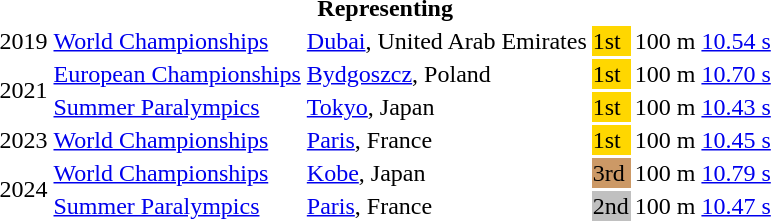<table>
<tr>
<th colspan="6">Representing </th>
</tr>
<tr>
<td>2019</td>
<td><a href='#'>World Championships</a></td>
<td><a href='#'>Dubai</a>, United Arab Emirates</td>
<td bgcolor="gold">1st</td>
<td>100 m</td>
<td><a href='#'>10.54 s</a></td>
</tr>
<tr>
<td rowspan=2>2021</td>
<td><a href='#'>European Championships</a></td>
<td><a href='#'>Bydgoszcz</a>, Poland</td>
<td bgcolor="gold">1st</td>
<td>100 m</td>
<td><a href='#'>10.70 s</a></td>
</tr>
<tr>
<td><a href='#'>Summer Paralympics</a></td>
<td><a href='#'>Tokyo</a>, Japan</td>
<td bgcolor="gold">1st</td>
<td>100 m</td>
<td><a href='#'>10.43 s</a></td>
</tr>
<tr>
<td>2023</td>
<td><a href='#'>World Championships</a></td>
<td><a href='#'>Paris</a>, France</td>
<td bgcolor="gold">1st</td>
<td>100 m</td>
<td><a href='#'>10.45 s</a></td>
</tr>
<tr>
<td rowspan=2>2024</td>
<td><a href='#'>World Championships</a></td>
<td><a href='#'>Kobe</a>, Japan</td>
<td bgcolor="cc9966">3rd</td>
<td>100 m</td>
<td><a href='#'>10.79 s</a></td>
</tr>
<tr>
<td><a href='#'>Summer Paralympics</a></td>
<td><a href='#'>Paris</a>, France</td>
<td bgcolor="silver">2nd</td>
<td>100 m</td>
<td><a href='#'>10.47 s</a></td>
</tr>
<tr>
</tr>
</table>
